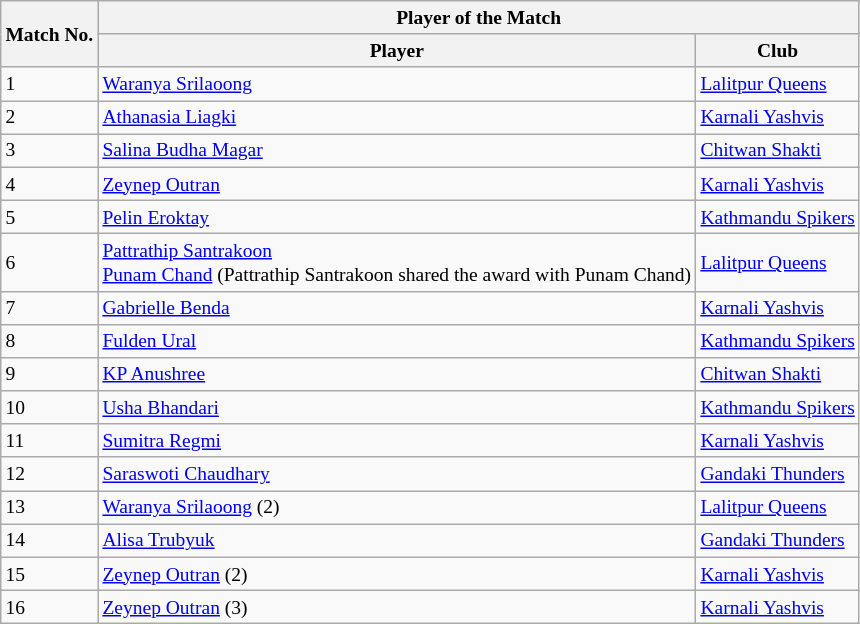<table class="wikitable" style="text-align: left; font-size:small;">
<tr>
<th rowspan="2">Match No.</th>
<th colspan="2">Player of the Match</th>
</tr>
<tr>
<th>Player</th>
<th>Club</th>
</tr>
<tr>
<td>1</td>
<td> <a href='#'>Waranya Srilaoong</a></td>
<td><a href='#'>Lalitpur Queens</a></td>
</tr>
<tr>
<td>2</td>
<td> <a href='#'>Athanasia Liagki</a></td>
<td><a href='#'>Karnali Yashvis</a></td>
</tr>
<tr>
<td>3</td>
<td> <a href='#'>Salina Budha Magar</a></td>
<td><a href='#'>Chitwan Shakti</a></td>
</tr>
<tr>
<td>4</td>
<td> <a href='#'>Zeynep Outran</a></td>
<td><a href='#'>Karnali Yashvis</a></td>
</tr>
<tr>
<td>5</td>
<td> <a href='#'>Pelin Eroktay</a></td>
<td><a href='#'>Kathmandu Spikers</a></td>
</tr>
<tr>
<td>6</td>
<td> <a href='#'>Pattrathip Santrakoon</a> <br>  <a href='#'>Punam Chand</a> (Pattrathip Santrakoon shared the award with Punam Chand)</td>
<td><a href='#'>Lalitpur Queens</a></td>
</tr>
<tr>
<td>7</td>
<td> <a href='#'>Gabrielle Benda</a></td>
<td><a href='#'>Karnali Yashvis</a></td>
</tr>
<tr>
<td>8</td>
<td> <a href='#'>Fulden Ural</a></td>
<td><a href='#'>Kathmandu Spikers</a></td>
</tr>
<tr>
<td>9</td>
<td> <a href='#'>KP Anushree</a></td>
<td><a href='#'>Chitwan Shakti</a></td>
</tr>
<tr>
<td>10</td>
<td> <a href='#'>Usha Bhandari</a></td>
<td><a href='#'>Kathmandu Spikers</a></td>
</tr>
<tr>
<td>11</td>
<td> <a href='#'>Sumitra Regmi</a></td>
<td><a href='#'>Karnali Yashvis</a></td>
</tr>
<tr>
<td>12</td>
<td> <a href='#'>Saraswoti Chaudhary</a></td>
<td><a href='#'>Gandaki Thunders</a></td>
</tr>
<tr>
<td>13</td>
<td> <a href='#'>Waranya Srilaoong</a> (2)</td>
<td><a href='#'>Lalitpur Queens</a></td>
</tr>
<tr>
<td>14</td>
<td> <a href='#'>Alisa Trubyuk</a></td>
<td><a href='#'>Gandaki Thunders</a></td>
</tr>
<tr>
<td>15</td>
<td> <a href='#'>Zeynep Outran</a> (2)</td>
<td><a href='#'>Karnali Yashvis</a></td>
</tr>
<tr>
<td>16</td>
<td> <a href='#'>Zeynep Outran</a> (3)</td>
<td><a href='#'>Karnali Yashvis</a></td>
</tr>
</table>
